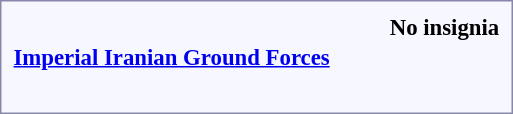<table style="border:1px solid #8888aa; background-color:#f7f8ff; padding:5px; font-size:95%; margin: 0px 12px 12px 0px;">
<tr style="text-align:center;">
<td rowspan=2><strong> <a href='#'>Imperial Iranian Ground Forces</a></strong></td>
<td colspan=4></td>
<td colspan=4></td>
<td colspan=4></td>
<td colspan=4></td>
<td colspan=6></td>
<td colspan=2></td>
<td colspan=2></td>
<td colspan=2></td>
<td colspan=2></td>
<td colspan=8><strong>No insignia</strong></td>
</tr>
<tr style="text-align:center;">
<td colspan=4><br></td>
<td colspan=4><br></td>
<td colspan=4><br></td>
<td colspan=4><br></td>
<td colspan=6><br></td>
<td colspan=2><br></td>
<td colspan=2><br></td>
<td colspan=2><br></td>
<td colspan=2><br></td>
<td colspan=8><br><br></td>
</tr>
</table>
